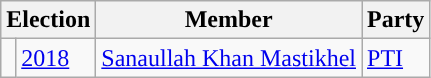<table class="wikitable">
<tr>
<th colspan="2">Election</th>
<th>Member</th>
<th>Party</th>
</tr>
<tr>
<td style="background-color: "></td>
<td><a href='#'>2018</a></td>
<td><a href='#'>Sanaullah Khan Mastikhel</a></td>
<td><a href='#'>PTI</a></td>
</tr>
</table>
